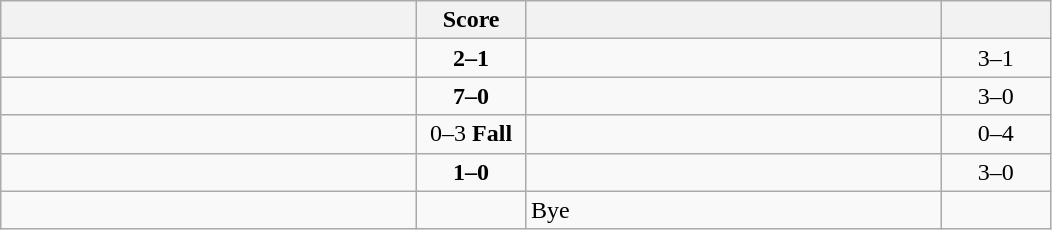<table class="wikitable" style="text-align: center; ">
<tr>
<th align="right" width="270"></th>
<th width="65">Score</th>
<th align="left" width="270"></th>
<th width="65"></th>
</tr>
<tr>
<td align="left"><strong></strong></td>
<td><strong>2–1</strong></td>
<td align="left"></td>
<td>3–1 <strong></strong></td>
</tr>
<tr>
<td align="left"><strong></strong></td>
<td><strong>7–0</strong></td>
<td align="left"></td>
<td>3–0 <strong></strong></td>
</tr>
<tr>
<td align="left"></td>
<td>0–3 <strong>Fall</strong></td>
<td align="left"><strong></strong></td>
<td>0–4 <strong></strong></td>
</tr>
<tr>
<td align="left"><strong></strong></td>
<td><strong>1–0</strong></td>
<td align="left"></td>
<td>3–0 <strong></strong></td>
</tr>
<tr>
<td align="left"><strong></strong></td>
<td></td>
<td align="left">Bye</td>
<td></td>
</tr>
</table>
